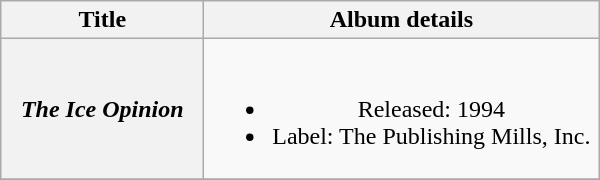<table class="wikitable plainrowheaders" style="text-align:center;" border="1">
<tr>
<th scope="col" style="width:8em;">Title</th>
<th scope="col" style="width:16em;">Album details</th>
</tr>
<tr>
<th scope="row"><em>The Ice Opinion</em></th>
<td><br><ul><li>Released: 1994</li><li>Label: The Publishing Mills, Inc.</li></ul></td>
</tr>
<tr>
</tr>
</table>
